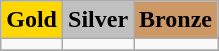<table class="wikitable">
<tr align="center">
<td bgcolor="gold"><strong>Gold</strong></td>
<td bgcolor="silver"><strong>Silver</strong></td>
<td bgcolor="CC9966"><strong>Bronze</strong></td>
</tr>
<tr valign="top">
<td></td>
<td></td>
<td></td>
</tr>
<tr>
</tr>
</table>
